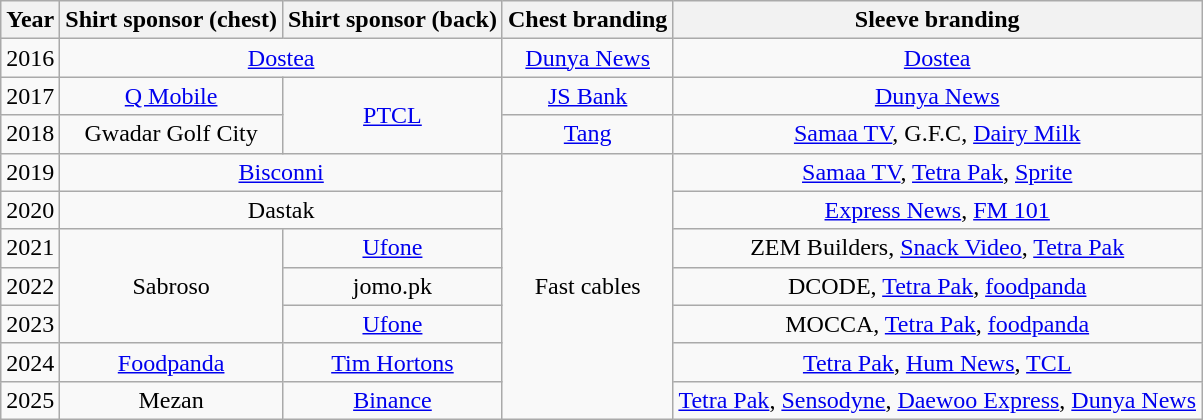<table class="wikitable" style="text-align: center;">
<tr>
<th>Year</th>
<th>Shirt sponsor (chest)</th>
<th>Shirt sponsor (back)</th>
<th>Chest branding</th>
<th>Sleeve branding</th>
</tr>
<tr>
<td>2016</td>
<td colspan="2"><a href='#'>Dostea</a></td>
<td><a href='#'>Dunya News</a></td>
<td><a href='#'>Dostea</a></td>
</tr>
<tr>
<td>2017</td>
<td><a href='#'>Q Mobile</a></td>
<td rowspan="2"><a href='#'>PTCL</a></td>
<td><a href='#'>JS Bank</a></td>
<td><a href='#'>Dunya News</a></td>
</tr>
<tr>
<td>2018</td>
<td>Gwadar Golf City</td>
<td><a href='#'>Tang</a></td>
<td><a href='#'>Samaa TV</a>, G.F.C, <a href='#'>Dairy Milk</a></td>
</tr>
<tr>
<td>2019</td>
<td colspan="2"><a href='#'>Bisconni</a></td>
<td rowspan="7">Fast cables</td>
<td><a href='#'>Samaa TV</a>, <a href='#'>Tetra Pak</a>, <a href='#'>Sprite</a></td>
</tr>
<tr>
<td>2020</td>
<td colspan="2">Dastak</td>
<td><a href='#'>Express News</a>, <a href='#'>FM 101</a></td>
</tr>
<tr>
<td>2021</td>
<td rowspan="3">Sabroso</td>
<td><a href='#'>Ufone</a></td>
<td>ZEM Builders, <a href='#'>Snack Video</a>, <a href='#'>Tetra Pak</a></td>
</tr>
<tr>
<td>2022</td>
<td>jomo.pk</td>
<td>DCODE, <a href='#'>Tetra Pak</a>, <a href='#'>foodpanda</a></td>
</tr>
<tr>
<td>2023</td>
<td><a href='#'>Ufone</a></td>
<td>MOCCA, <a href='#'>Tetra Pak</a>, <a href='#'>foodpanda</a></td>
</tr>
<tr>
<td>2024</td>
<td><a href='#'>Foodpanda</a></td>
<td><a href='#'>Tim Hortons</a></td>
<td><a href='#'>Tetra Pak</a>, <a href='#'>Hum News</a>, <a href='#'>TCL</a></td>
</tr>
<tr>
<td>2025</td>
<td>Mezan</td>
<td><a href='#'>Binance</a></td>
<td><a href='#'>Tetra Pak</a>, <a href='#'>Sensodyne</a>, <a href='#'>Daewoo Express</a>, <a href='#'>Dunya News</a></td>
</tr>
</table>
